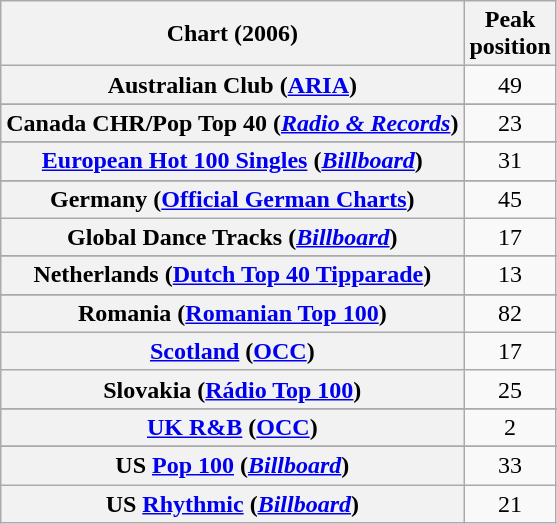<table class="wikitable sortable plainrowheaders" style="text-align:center">
<tr>
<th scope="col">Chart (2006)</th>
<th scope="col">Peak<br>position</th>
</tr>
<tr>
<th scope="row">Australian Club (<a href='#'>ARIA</a>)</th>
<td>49</td>
</tr>
<tr>
</tr>
<tr>
</tr>
<tr>
<th scope="row">Canada CHR/Pop Top 40 (<em><a href='#'>Radio & Records</a></em>)</th>
<td align="center">23</td>
</tr>
<tr>
</tr>
<tr>
<th scope="row"><a href='#'>European Hot 100 Singles</a> (<em><a href='#'>Billboard</a></em>)</th>
<td>31</td>
</tr>
<tr>
</tr>
<tr>
</tr>
<tr>
<th scope="row">Germany (<a href='#'>Official German Charts</a>)</th>
<td>45</td>
</tr>
<tr>
<th scope="row">Global Dance Tracks (<em><a href='#'>Billboard</a></em>)</th>
<td>17</td>
</tr>
<tr>
</tr>
<tr>
</tr>
<tr>
<th scope="row">Netherlands (<a href='#'>Dutch Top 40 Tipparade</a>)</th>
<td align="center">13</td>
</tr>
<tr>
</tr>
<tr>
<th scope="row">Romania (<a href='#'>Romanian Top 100</a>)</th>
<td>82</td>
</tr>
<tr>
<th scope="row"><a href='#'>Scotland</a> (<a href='#'>OCC</a>)</th>
<td>17</td>
</tr>
<tr>
<th scope="row">Slovakia (<a href='#'>Rádio Top 100</a>)</th>
<td>25</td>
</tr>
<tr>
</tr>
<tr>
</tr>
<tr>
</tr>
<tr>
<th scope="row"><a href='#'>UK R&B</a> (<a href='#'>OCC</a>)</th>
<td>2</td>
</tr>
<tr>
</tr>
<tr>
</tr>
<tr>
</tr>
<tr>
</tr>
<tr>
<th scope="row">US <a href='#'>Pop 100</a> (<em><a href='#'>Billboard</a></em>)</th>
<td>33</td>
</tr>
<tr>
<th scope="row">US <a href='#'>Rhythmic</a> (<em><a href='#'>Billboard</a></em>)</th>
<td>21</td>
</tr>
</table>
